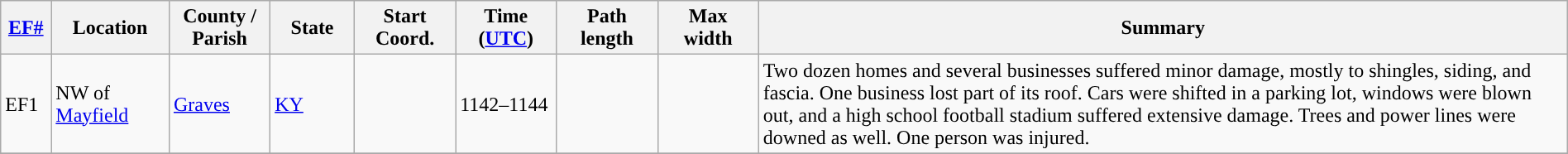<table class="wikitable sortable" style="width:100%;">
<tr>
<th scope="col" width="3%" align="center"><a href='#'>EF#</a></th>
<th scope="col" width="7%" align="center" class="unsortable">Location</th>
<th scope="col" width="6%" align="center" class="unsortable">County / Parish</th>
<th scope="col" width="5%" align="center">State</th>
<th scope="col" width="6%" align="center">Start Coord.</th>
<th scope="col" width="6%" align="center">Time (<a href='#'>UTC</a>)</th>
<th scope="col" width="6%" align="center">Path length</th>
<th scope="col" width="6%" align="center">Max width</th>
<th scope="col" width="48%" class="unsortable" align="center">Summary</th>
</tr>
<tr>
<td>EF1</td>
<td>NW of <a href='#'>Mayfield</a></td>
<td><a href='#'>Graves</a></td>
<td><a href='#'>KY</a></td>
<td></td>
<td>1142–1144</td>
<td></td>
<td></td>
<td>Two dozen homes and several businesses suffered minor damage, mostly to shingles, siding, and fascia. One business lost part of its roof. Cars were shifted in a parking lot, windows were blown out, and a high school football stadium suffered extensive damage. Trees and power lines were downed as well. One person was injured.</td>
</tr>
<tr>
</tr>
</table>
